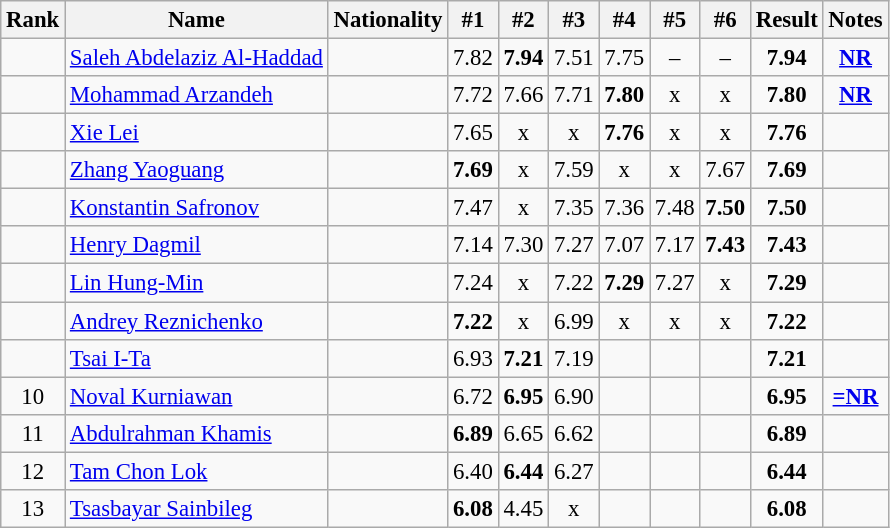<table class="wikitable sortable" style="text-align:center;font-size:95%">
<tr>
<th>Rank</th>
<th>Name</th>
<th>Nationality</th>
<th>#1</th>
<th>#2</th>
<th>#3</th>
<th>#4</th>
<th>#5</th>
<th>#6</th>
<th>Result</th>
<th>Notes</th>
</tr>
<tr>
<td></td>
<td align=left><a href='#'>Saleh Abdelaziz Al-Haddad</a></td>
<td align=left></td>
<td>7.82</td>
<td><strong>7.94</strong></td>
<td>7.51</td>
<td>7.75</td>
<td>–</td>
<td>–</td>
<td><strong>7.94</strong></td>
<td><strong><a href='#'>NR</a></strong></td>
</tr>
<tr>
<td></td>
<td align=left><a href='#'>Mohammad Arzandeh</a></td>
<td align=left></td>
<td>7.72</td>
<td>7.66</td>
<td>7.71</td>
<td><strong>7.80</strong></td>
<td>x</td>
<td>x</td>
<td><strong>7.80</strong></td>
<td><strong><a href='#'>NR</a></strong></td>
</tr>
<tr>
<td></td>
<td align=left><a href='#'>Xie Lei</a></td>
<td align=left></td>
<td>7.65</td>
<td>x</td>
<td>x</td>
<td><strong>7.76</strong></td>
<td>x</td>
<td>x</td>
<td><strong>7.76</strong></td>
<td></td>
</tr>
<tr>
<td></td>
<td align=left><a href='#'>Zhang Yaoguang</a></td>
<td align=left></td>
<td><strong>7.69</strong></td>
<td>x</td>
<td>7.59</td>
<td>x</td>
<td>x</td>
<td>7.67</td>
<td><strong>7.69</strong></td>
<td></td>
</tr>
<tr>
<td></td>
<td align=left><a href='#'>Konstantin Safronov</a></td>
<td align=left></td>
<td>7.47</td>
<td>x</td>
<td>7.35</td>
<td>7.36</td>
<td>7.48</td>
<td><strong>7.50</strong></td>
<td><strong>7.50</strong></td>
<td></td>
</tr>
<tr>
<td></td>
<td align=left><a href='#'>Henry Dagmil</a></td>
<td align=left></td>
<td>7.14</td>
<td>7.30</td>
<td>7.27</td>
<td>7.07</td>
<td>7.17</td>
<td><strong>7.43</strong></td>
<td><strong>7.43</strong></td>
<td></td>
</tr>
<tr>
<td></td>
<td align=left><a href='#'>Lin Hung-Min</a></td>
<td align=left></td>
<td>7.24</td>
<td>x</td>
<td>7.22</td>
<td><strong>7.29</strong></td>
<td>7.27</td>
<td>x</td>
<td><strong>7.29</strong></td>
<td></td>
</tr>
<tr>
<td></td>
<td align=left><a href='#'>Andrey Reznichenko</a></td>
<td align=left></td>
<td><strong>7.22</strong></td>
<td>x</td>
<td>6.99</td>
<td>x</td>
<td>x</td>
<td>x</td>
<td><strong>7.22</strong></td>
<td></td>
</tr>
<tr>
<td></td>
<td align=left><a href='#'>Tsai I-Ta</a></td>
<td align=left></td>
<td>6.93</td>
<td><strong>7.21</strong></td>
<td>7.19</td>
<td></td>
<td></td>
<td></td>
<td><strong>7.21</strong></td>
<td></td>
</tr>
<tr>
<td>10</td>
<td align=left><a href='#'>Noval Kurniawan</a></td>
<td align=left></td>
<td>6.72</td>
<td><strong>6.95</strong></td>
<td>6.90</td>
<td></td>
<td></td>
<td></td>
<td><strong>6.95</strong></td>
<td><strong><a href='#'>=NR</a></strong></td>
</tr>
<tr>
<td>11</td>
<td align=left><a href='#'>Abdulrahman Khamis</a></td>
<td align=left></td>
<td><strong>6.89</strong></td>
<td>6.65</td>
<td>6.62</td>
<td></td>
<td></td>
<td></td>
<td><strong>6.89</strong></td>
<td></td>
</tr>
<tr>
<td>12</td>
<td align=left><a href='#'>Tam Chon Lok</a></td>
<td align=left></td>
<td>6.40</td>
<td><strong>6.44</strong></td>
<td>6.27</td>
<td></td>
<td></td>
<td></td>
<td><strong>6.44</strong></td>
<td></td>
</tr>
<tr>
<td>13</td>
<td align=left><a href='#'>Tsasbayar Sainbileg</a></td>
<td align=left></td>
<td><strong>6.08</strong></td>
<td>4.45</td>
<td>x</td>
<td></td>
<td></td>
<td></td>
<td><strong>6.08</strong></td>
<td></td>
</tr>
</table>
